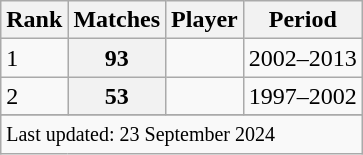<table class="wikitable plainrowheaders sortable">
<tr>
<th>Rank</th>
<th>Matches</th>
<th>Player</th>
<th>Period</th>
</tr>
<tr>
<td>1</td>
<th>93</th>
<td></td>
<td>2002–2013</td>
</tr>
<tr>
<td>2</td>
<th>53</th>
<td></td>
<td>1997–2002</td>
</tr>
<tr>
</tr>
<tr class=sortbottom>
<td colspan=4><small>Last updated: 23 September 2024</small></td>
</tr>
</table>
